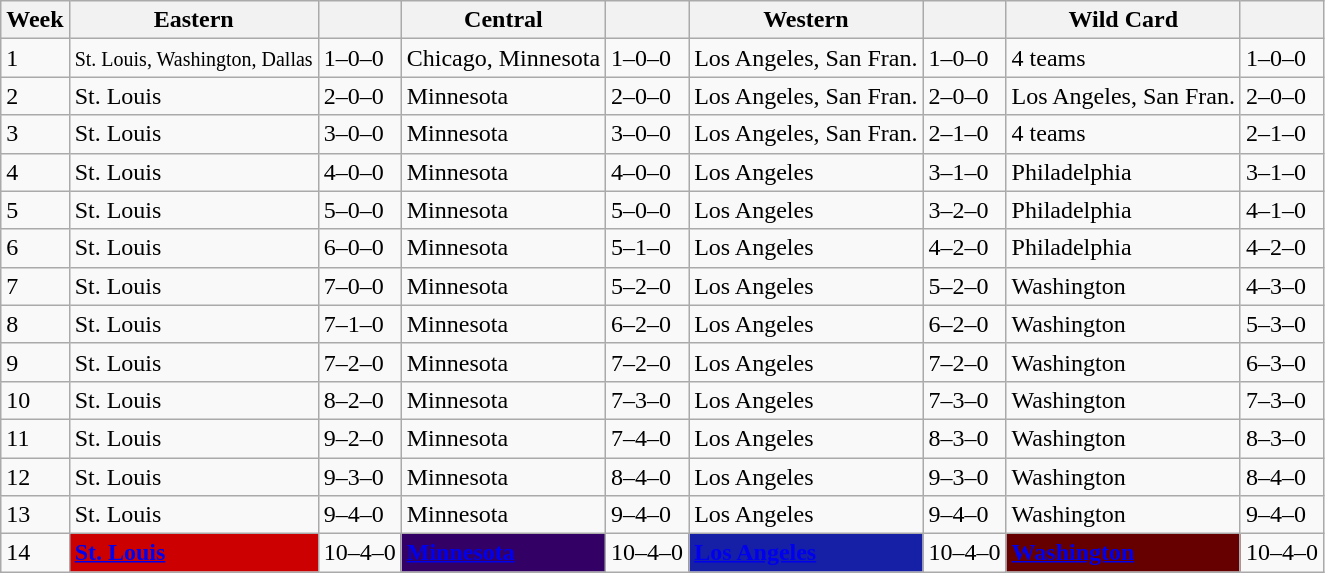<table class="wikitable">
<tr>
<th>Week</th>
<th>Eastern</th>
<th></th>
<th>Central</th>
<th></th>
<th>Western</th>
<th></th>
<th>Wild Card</th>
<th></th>
</tr>
<tr>
<td>1</td>
<td><small>St. Louis, Washington, Dallas</small></td>
<td>1–0–0</td>
<td>Chicago, Minnesota</td>
<td>1–0–0</td>
<td>Los Angeles, San Fran.</td>
<td>1–0–0</td>
<td>4 teams</td>
<td>1–0–0</td>
</tr>
<tr>
<td>2</td>
<td>St. Louis</td>
<td>2–0–0</td>
<td>Minnesota</td>
<td>2–0–0</td>
<td>Los Angeles, San Fran.</td>
<td>2–0–0</td>
<td>Los Angeles, San Fran.</td>
<td>2–0–0</td>
</tr>
<tr>
<td>3</td>
<td>St. Louis</td>
<td>3–0–0</td>
<td>Minnesota</td>
<td>3–0–0</td>
<td>Los Angeles, San Fran.</td>
<td>2–1–0</td>
<td>4 teams</td>
<td>2–1–0</td>
</tr>
<tr>
<td>4</td>
<td>St. Louis</td>
<td>4–0–0</td>
<td>Minnesota</td>
<td>4–0–0</td>
<td>Los Angeles</td>
<td>3–1–0</td>
<td>Philadelphia</td>
<td>3–1–0</td>
</tr>
<tr>
<td>5</td>
<td>St. Louis</td>
<td>5–0–0</td>
<td>Minnesota</td>
<td>5–0–0</td>
<td>Los Angeles</td>
<td>3–2–0</td>
<td>Philadelphia</td>
<td>4–1–0</td>
</tr>
<tr>
<td>6</td>
<td>St. Louis</td>
<td>6–0–0</td>
<td>Minnesota</td>
<td>5–1–0</td>
<td>Los Angeles</td>
<td>4–2–0</td>
<td>Philadelphia</td>
<td>4–2–0</td>
</tr>
<tr>
<td>7</td>
<td>St. Louis</td>
<td>7–0–0</td>
<td>Minnesota</td>
<td>5–2–0</td>
<td>Los Angeles</td>
<td>5–2–0</td>
<td>Washington</td>
<td>4–3–0</td>
</tr>
<tr>
<td>8</td>
<td>St. Louis</td>
<td>7–1–0</td>
<td>Minnesota</td>
<td>6–2–0</td>
<td>Los Angeles</td>
<td>6–2–0</td>
<td>Washington</td>
<td>5–3–0</td>
</tr>
<tr>
<td>9</td>
<td>St. Louis</td>
<td>7–2–0</td>
<td>Minnesota</td>
<td>7–2–0</td>
<td>Los Angeles</td>
<td>7–2–0</td>
<td>Washington</td>
<td>6–3–0</td>
</tr>
<tr>
<td>10</td>
<td>St. Louis</td>
<td>8–2–0</td>
<td>Minnesota</td>
<td>7–3–0</td>
<td>Los Angeles</td>
<td>7–3–0</td>
<td>Washington</td>
<td>7–3–0</td>
</tr>
<tr>
<td>11</td>
<td>St. Louis</td>
<td>9–2–0</td>
<td>Minnesota</td>
<td>7–4–0</td>
<td>Los Angeles</td>
<td>8–3–0</td>
<td>Washington</td>
<td>8–3–0</td>
</tr>
<tr>
<td>12</td>
<td>St. Louis</td>
<td>9–3–0</td>
<td>Minnesota</td>
<td>8–4–0</td>
<td>Los Angeles</td>
<td>9–3–0</td>
<td>Washington</td>
<td>8–4–0</td>
</tr>
<tr>
<td>13</td>
<td>St. Louis</td>
<td>9–4–0</td>
<td>Minnesota</td>
<td>9–4–0</td>
<td>Los Angeles</td>
<td>9–4–0</td>
<td>Washington</td>
<td>9–4–0</td>
</tr>
<tr>
<td>14</td>
<td bgcolor="#cc0000"><strong><a href='#'><span>St. Louis</span></a></strong></td>
<td>10–4–0</td>
<td bgcolor="#330066"><strong><a href='#'><span>Minnesota</span></a></strong></td>
<td>10–4–0</td>
<td bgcolor="#1520A6"><strong><a href='#'><span>Los Angeles</span></a></strong></td>
<td>10–4–0</td>
<td bgcolor="#660000"><strong><a href='#'><span>Washington</span></a></strong></td>
<td>10–4–0</td>
</tr>
</table>
